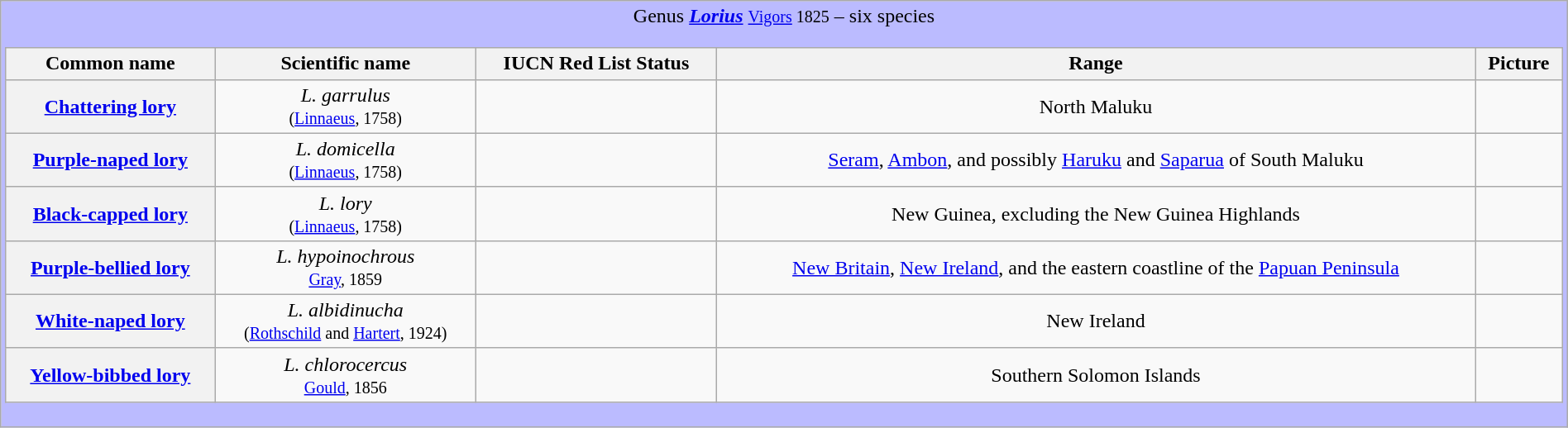<table class="wikitable" style="width:100%;text-align:center">
<tr>
<td colspan="100%" align="center" bgcolor="#BBBBFF">Genus <strong><em><a href='#'>Lorius</a></em></strong> <small><a href='#'>Vigors</a> 1825</small> – six species<br><table class="wikitable sortable" style="width:100%;text-align:center">
<tr>
<th scope="col">Common name</th>
<th scope="col">Scientific name</th>
<th scope="col">IUCN Red List Status</th>
<th scope="col" class="unsortable">Range</th>
<th scope="col" class="unsortable">Picture</th>
</tr>
<tr>
<th scope="row"><a href='#'>Chattering lory</a></th>
<td><em>L. garrulus</em> <br><small>(<a href='#'>Linnaeus</a>, 1758)</small></td>
<td></td>
<td>North Maluku</td>
<td></td>
</tr>
<tr>
<th scope="row"><a href='#'>Purple-naped lory</a></th>
<td><em>L. domicella</em> <br><small>(<a href='#'>Linnaeus</a>, 1758)</small></td>
<td></td>
<td><a href='#'>Seram</a>, <a href='#'>Ambon</a>, and possibly <a href='#'>Haruku</a> and <a href='#'>Saparua</a> of South Maluku</td>
<td></td>
</tr>
<tr>
<th scope="row"><a href='#'>Black-capped lory</a></th>
<td><em>L. lory</em> <br><small>(<a href='#'>Linnaeus</a>, 1758)</small></td>
<td></td>
<td>New Guinea, excluding the New Guinea Highlands</td>
<td></td>
</tr>
<tr>
<th scope="row"><a href='#'>Purple-bellied lory</a></th>
<td><em>L. hypoinochrous</em> <br><small><a href='#'>Gray</a>, 1859</small></td>
<td></td>
<td><a href='#'>New Britain</a>, <a href='#'>New Ireland</a>, and the eastern coastline of the <a href='#'>Papuan Peninsula</a></td>
<td></td>
</tr>
<tr>
<th scope="row"><a href='#'>White-naped lory</a></th>
<td><em>L. albidinucha</em> <br><small>(<a href='#'>Rothschild</a> and <a href='#'>Hartert</a>, 1924)</small></td>
<td></td>
<td>New Ireland</td>
<td></td>
</tr>
<tr>
<th scope="row"><a href='#'>Yellow-bibbed lory</a></th>
<td><em>L. chlorocercus</em> <br><small><a href='#'>Gould</a>, 1856</small></td>
<td></td>
<td>Southern Solomon Islands</td>
<td></td>
</tr>
</table>
</td>
</tr>
</table>
